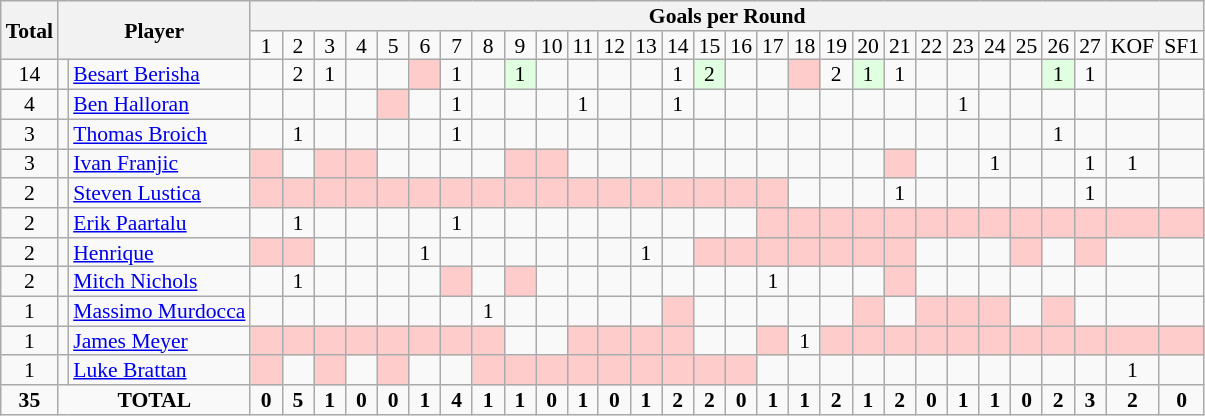<table class="wikitable" style="text-align:center; line-height: 90%; font-size:90%;">
<tr>
<th rowspan="2">Total</th>
<th rowspan="2" colspan="2">Player</th>
<th colspan="34">Goals per Round</th>
</tr>
<tr>
<td> 1 </td>
<td> 2 </td>
<td> 3 </td>
<td> 4 </td>
<td> 5 </td>
<td> 6 </td>
<td> 7 </td>
<td> 8 </td>
<td> 9 </td>
<td>10</td>
<td>11</td>
<td>12</td>
<td>13</td>
<td>14</td>
<td>15</td>
<td>16</td>
<td>17</td>
<td>18</td>
<td>19</td>
<td>20</td>
<td>21</td>
<td>22</td>
<td>23</td>
<td>24</td>
<td>25</td>
<td>26</td>
<td>27</td>
<td>KOF</td>
<td>SF1</td>
</tr>
<tr>
<td>14</td>
<td></td>
<td style="text-align:left;"><a href='#'>Besart Berisha</a></td>
<td></td>
<td>2</td>
<td>1</td>
<td></td>
<td></td>
<td style="background:#FFCCCC;"></td>
<td>1</td>
<td></td>
<td style="background:#e0ffe0;">1</td>
<td></td>
<td></td>
<td></td>
<td></td>
<td>1</td>
<td style="background:#e0ffe0;">2</td>
<td></td>
<td></td>
<td style="background:#FFCCCC;"></td>
<td>2</td>
<td style="background:#e0ffe0;">1</td>
<td>1</td>
<td></td>
<td></td>
<td></td>
<td></td>
<td style="background:#e0ffe0;">1</td>
<td>1</td>
<td></td>
<td></td>
</tr>
<tr>
<td>4</td>
<td></td>
<td style="text-align:left;"><a href='#'>Ben Halloran</a></td>
<td></td>
<td></td>
<td></td>
<td></td>
<td style="background:#FFCCCC;"></td>
<td></td>
<td>1</td>
<td></td>
<td></td>
<td></td>
<td>1</td>
<td></td>
<td></td>
<td>1</td>
<td></td>
<td></td>
<td></td>
<td></td>
<td></td>
<td></td>
<td></td>
<td></td>
<td>1</td>
<td></td>
<td></td>
<td></td>
<td></td>
<td></td>
<td></td>
</tr>
<tr>
<td>3</td>
<td></td>
<td style="text-align:left;"><a href='#'>Thomas Broich</a></td>
<td></td>
<td>1</td>
<td></td>
<td></td>
<td></td>
<td></td>
<td>1</td>
<td></td>
<td></td>
<td></td>
<td></td>
<td></td>
<td></td>
<td></td>
<td></td>
<td></td>
<td></td>
<td></td>
<td></td>
<td></td>
<td></td>
<td></td>
<td></td>
<td></td>
<td></td>
<td>1</td>
<td></td>
<td></td>
<td></td>
</tr>
<tr>
<td>3</td>
<td></td>
<td style="text-align:left;"><a href='#'>Ivan Franjic</a></td>
<td style="background:#FFCCCC;"></td>
<td></td>
<td style="background:#FFCCCC;"></td>
<td style="background:#FFCCCC;"></td>
<td></td>
<td></td>
<td></td>
<td></td>
<td style="background:#FFCCCC;"></td>
<td style="background:#FFCCCC;"></td>
<td></td>
<td></td>
<td></td>
<td></td>
<td></td>
<td></td>
<td></td>
<td></td>
<td></td>
<td></td>
<td style="background:#FFCCCC;"></td>
<td></td>
<td></td>
<td>1</td>
<td></td>
<td></td>
<td>1</td>
<td>1</td>
<td></td>
</tr>
<tr>
<td>2</td>
<td></td>
<td style="text-align:left;"><a href='#'>Steven Lustica</a></td>
<td style="background:#FFCCCC;"></td>
<td style="background:#FFCCCC;"></td>
<td style="background:#FFCCCC;"></td>
<td style="background:#FFCCCC;"></td>
<td style="background:#FFCCCC;"></td>
<td style="background:#FFCCCC;"></td>
<td style="background:#FFCCCC;"></td>
<td style="background:#FFCCCC;"></td>
<td style="background:#FFCCCC;"></td>
<td style="background:#FFCCCC;"></td>
<td style="background:#FFCCCC;"></td>
<td style="background:#FFCCCC;"></td>
<td style="background:#FFCCCC;"></td>
<td style="background:#FFCCCC;"></td>
<td style="background:#FFCCCC;"></td>
<td style="background:#FFCCCC;"></td>
<td style="background:#FFCCCC;"></td>
<td></td>
<td></td>
<td></td>
<td>1</td>
<td></td>
<td></td>
<td></td>
<td></td>
<td></td>
<td>1</td>
<td></td>
<td></td>
</tr>
<tr>
<td>2</td>
<td></td>
<td style="text-align:left;"><a href='#'>Erik Paartalu</a></td>
<td></td>
<td>1</td>
<td></td>
<td></td>
<td></td>
<td></td>
<td>1</td>
<td></td>
<td></td>
<td></td>
<td></td>
<td></td>
<td></td>
<td></td>
<td></td>
<td></td>
<td style="background:#FFCCCC;"></td>
<td style="background:#FFCCCC;"></td>
<td style="background:#FFCCCC;"></td>
<td style="background:#FFCCCC;"></td>
<td style="background:#FFCCCC;"></td>
<td style="background:#FFCCCC;"></td>
<td style="background:#FFCCCC;"></td>
<td style="background:#FFCCCC;"></td>
<td style="background:#FFCCCC;"></td>
<td style="background:#FFCCCC;"></td>
<td style="background:#FFCCCC;"></td>
<td style="background:#FFCCCC;"></td>
<td style="background:#FFCCCC;"></td>
</tr>
<tr>
<td>2</td>
<td></td>
<td style="text-align:left;"><a href='#'>Henrique</a></td>
<td style="background:#FFCCCC;"></td>
<td style="background:#FFCCCC;"></td>
<td></td>
<td></td>
<td></td>
<td>1</td>
<td></td>
<td></td>
<td></td>
<td></td>
<td></td>
<td></td>
<td>1</td>
<td></td>
<td style="background:#FFCCCC;"></td>
<td style="background:#FFCCCC;"></td>
<td style="background:#FFCCCC;"></td>
<td style="background:#FFCCCC;"></td>
<td style="background:#FFCCCC;"></td>
<td style="background:#FFCCCC;"></td>
<td style="background:#FFCCCC;"></td>
<td></td>
<td></td>
<td></td>
<td style="background:#FFCCCC;"></td>
<td></td>
<td style="background:#FFCCCC;"></td>
<td></td>
<td></td>
</tr>
<tr>
<td>2</td>
<td></td>
<td style="text-align:left;"><a href='#'>Mitch Nichols</a></td>
<td></td>
<td>1</td>
<td></td>
<td></td>
<td></td>
<td></td>
<td style="background:#FFCCCC;"></td>
<td></td>
<td style="background:#FFCCCC;"></td>
<td></td>
<td></td>
<td></td>
<td></td>
<td></td>
<td></td>
<td></td>
<td>1</td>
<td></td>
<td></td>
<td></td>
<td style="background:#FFCCCC;"></td>
<td></td>
<td></td>
<td></td>
<td></td>
<td></td>
<td></td>
<td></td>
<td></td>
</tr>
<tr>
<td>1</td>
<td></td>
<td style="text-align:left;"><a href='#'>Massimo Murdocca</a></td>
<td></td>
<td></td>
<td></td>
<td></td>
<td></td>
<td></td>
<td></td>
<td>1</td>
<td></td>
<td></td>
<td></td>
<td></td>
<td></td>
<td style="background:#FFCCCC;"></td>
<td></td>
<td></td>
<td></td>
<td></td>
<td></td>
<td style="background:#FFCCCC;"></td>
<td></td>
<td style="background:#FFCCCC;"></td>
<td style="background:#FFCCCC;"></td>
<td style="background:#FFCCCC;"></td>
<td></td>
<td style="background:#FFCCCC;"></td>
<td></td>
<td></td>
<td></td>
</tr>
<tr>
<td>1</td>
<td></td>
<td style="text-align:left;"><a href='#'>James Meyer</a></td>
<td style="background:#FFCCCC;"></td>
<td style="background:#FFCCCC;"></td>
<td style="background:#FFCCCC;"></td>
<td style="background:#FFCCCC;"></td>
<td style="background:#FFCCCC;"></td>
<td style="background:#FFCCCC;"></td>
<td style="background:#FFCCCC;"></td>
<td style="background:#FFCCCC;"></td>
<td></td>
<td></td>
<td style="background:#FFCCCC;"></td>
<td style="background:#FFCCCC;"></td>
<td style="background:#FFCCCC;"></td>
<td style="background:#FFCCCC;"></td>
<td></td>
<td></td>
<td style="background:#FFCCCC;"></td>
<td>1</td>
<td style="background:#FFCCCC;"></td>
<td style="background:#FFCCCC;"></td>
<td style="background:#FFCCCC;"></td>
<td style="background:#FFCCCC;"></td>
<td style="background:#FFCCCC;"></td>
<td style="background:#FFCCCC;"></td>
<td style="background:#FFCCCC;"></td>
<td style="background:#FFCCCC;"></td>
<td style="background:#FFCCCC;"></td>
<td style="background:#FFCCCC;"></td>
<td style="background:#FFCCCC;"></td>
</tr>
<tr>
<td>1</td>
<td></td>
<td style="text-align:left;"><a href='#'>Luke Brattan</a></td>
<td style="background:#FFCCCC;"></td>
<td></td>
<td style="background:#FFCCCC;"></td>
<td></td>
<td style="background:#FFCCCC;"></td>
<td></td>
<td></td>
<td style="background:#FFCCCC;"></td>
<td style="background:#FFCCCC;"></td>
<td style="background:#FFCCCC;"></td>
<td style="background:#FFCCCC;"></td>
<td style="background:#FFCCCC;"></td>
<td style="background:#FFCCCC;"></td>
<td style="background:#FFCCCC;"></td>
<td style="background:#FFCCCC;"></td>
<td style="background:#FFCCCC;"></td>
<td></td>
<td></td>
<td></td>
<td></td>
<td></td>
<td></td>
<td></td>
<td></td>
<td></td>
<td></td>
<td></td>
<td>1</td>
<td></td>
</tr>
<tr>
<td><strong>35</strong></td>
<td style="text-align:center;" colspan="2"><strong>TOTAL</strong></td>
<td><strong>0</strong></td>
<td><strong>5</strong></td>
<td><strong>1</strong></td>
<td><strong>0</strong></td>
<td><strong>0</strong></td>
<td><strong>1</strong></td>
<td><strong>4</strong></td>
<td><strong>1</strong></td>
<td><strong>1</strong></td>
<td><strong>0</strong></td>
<td><strong>1</strong></td>
<td><strong>0</strong></td>
<td><strong>1</strong></td>
<td><strong>2</strong></td>
<td><strong>2</strong></td>
<td><strong>0</strong></td>
<td><strong>1</strong></td>
<td><strong>1</strong></td>
<td><strong>2</strong></td>
<td><strong>1</strong></td>
<td><strong>2</strong></td>
<td><strong>0</strong></td>
<td><strong>1</strong></td>
<td><strong>1</strong></td>
<td><strong>0</strong></td>
<td><strong>2</strong></td>
<td><strong>3</strong></td>
<td><strong>2</strong></td>
<td><strong>0</strong></td>
</tr>
</table>
